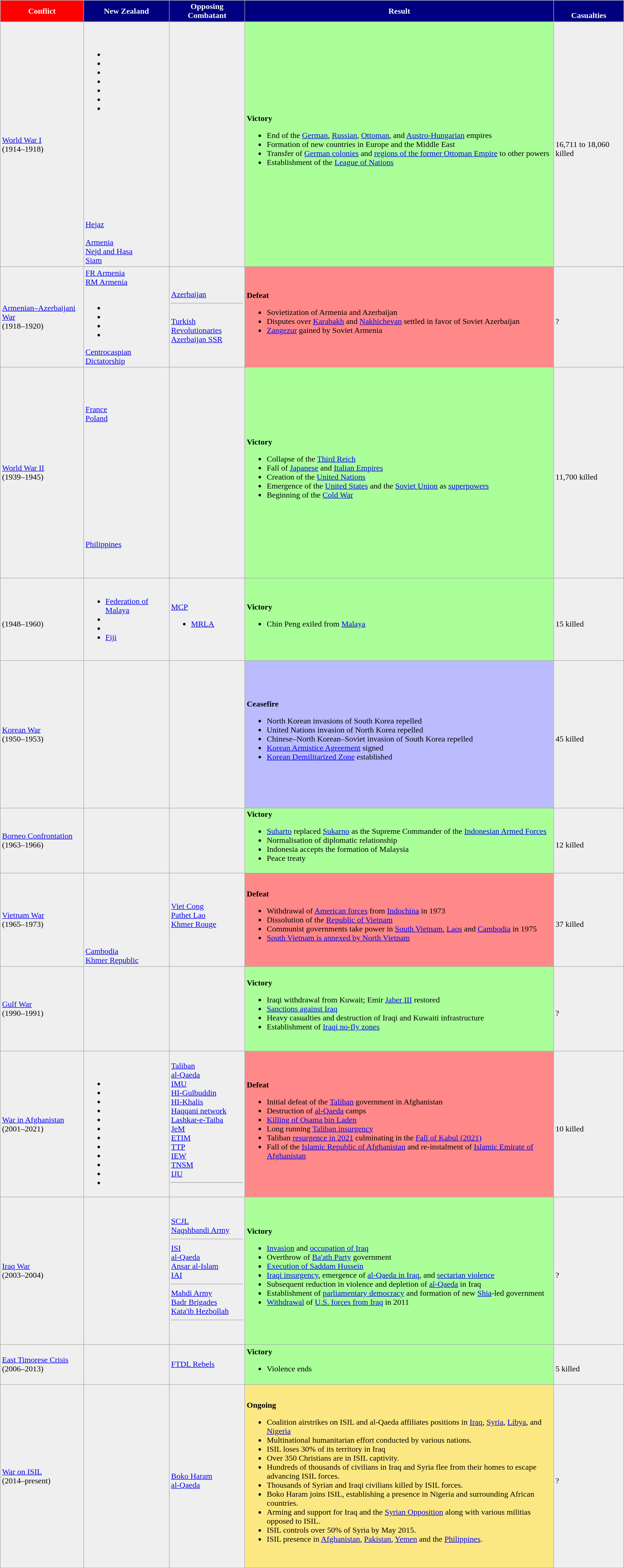<table class="wikitable">
<tr style="color: white">
<th rowspan="1" style="background:red">Conflict</th>
<th rowspan="1" style="background:navy">New Zealand</th>
<th rowspan="1" style="background:navy">Opposing Combatant</th>
<th rowspan="1" style="background:navy">Result</th>
<th rowspan="1" style="background:navy"><br>Casualties</th>
</tr>
<tr>
<td style="background:#efefef"><a href='#'>World War I</a><br>(1914–1918)</td>
<td style="background:#efefef"><br><br><ul><li></li><li></li><li></li><li></li><li></li><li></li><li></li></ul><br><br><br><br><br><br><br><br><br><br><br> <a href='#'>Hejaz</a><br><br> <a href='#'>Armenia</a><br> <a href='#'>Nejd and Hasa</a><br> <a href='#'>Siam</a></td>
<td style="background:#efefef"><br><br><br></td>
<td style="background:#AF9"><strong>Victory</strong><br><ul><li>End of the <a href='#'>German</a>, <a href='#'>Russian</a>, <a href='#'>Ottoman</a>, and <a href='#'>Austro-Hungarian</a> empires</li><li>Formation of new countries in Europe and the Middle East</li><li>Transfer of <a href='#'>German colonies</a> and <a href='#'>regions of the former Ottoman Empire</a> to other powers</li><li>Establishment of the <a href='#'>League of Nations</a></li></ul></td>
<td style="background:#efefef"><br>16,711 to 18,060 killed</td>
</tr>
<tr>
<td style="background:#efefef"><a href='#'>Armenian–Azerbaijani War</a><br>(1918–1920)</td>
<td style="background:#efefef"> <a href='#'>FR Armenia</a><br> <a href='#'>RM Armenia</a><br><br><ul><li></li><li></li><li></li><li></li></ul> <a href='#'>Centrocaspian Dictatorship</a></td>
<td style="background:#efefef"> <a href='#'>Azerbaijan</a><br><hr><br> <a href='#'>Turkish Revolutionaries</a><br> <a href='#'>Azerbaijan SSR</a></td>
<td style="background:#F88"><strong>Defeat</strong><br><ul><li>Sovietization of Armenia and Azerbaijan</li><li>Disputes over <a href='#'>Karabakh</a> and <a href='#'>Nakhichevan</a> settled in favor of Soviet Azerbaijan</li><li><a href='#'>Zangezur</a> gained by Soviet Armenia</li></ul></td>
<td style="background:#efefef"><br>?</td>
</tr>
<tr>
<td style="background:#efefef"><a href='#'>World War II</a><br>(1939–1945)</td>
<td style="background:#efefef"><br><br><br><br> <a href='#'>France</a><br> <a href='#'>Poland</a><br><br><br><br><br><br><br><br><br><br><br><br><br><br> <a href='#'>Philippines</a><br><br><br><br></td>
<td style="background:#efefef"><br><br><br><br><br><br><br><br><br><br></td>
<td style="background:#AF9"><strong>Victory</strong><br><ul><li>Collapse of the <a href='#'>Third Reich</a></li><li>Fall of <a href='#'>Japanese</a> and <a href='#'>Italian Empires</a></li><li>Creation of the <a href='#'>United Nations</a></li><li>Emergence of the <a href='#'>United States</a> and the <a href='#'>Soviet Union</a> as <a href='#'>superpowers</a></li><li>Beginning of the <a href='#'>Cold War</a></li></ul></td>
<td style="background:#efefef"><br>11,700 killed</td>
</tr>
<tr>
<td style="background:#efefef"><br>(1948–1960)</td>
<td style="background:#efefef"><br><ul><li> <a href='#'>Federation of Malaya</a></li><li></li><li></li><li> <a href='#'>Fiji</a></li></ul><br></td>
<td style="background:#efefef"> <a href='#'>MCP</a><br><ul><li> <a href='#'>MRLA</a></li></ul></td>
<td style="background:#AF9"><strong>Victory</strong><br><ul><li>Chin Peng exiled from <a href='#'>Malaya</a></li></ul></td>
<td style="background:#efefef"><br>15 killed</td>
</tr>
<tr>
<td style="background:#efefef"><a href='#'>Korean War</a><br>(1950–1953)</td>
<td style="background:#efefef"><br><br><br><br><br><br><br><br><br><br><br><br><br><br><br><br></td>
<td style="background:#efefef"><br><br></td>
<td style="background:#BBF"><strong>Ceasefire</strong><br><ul><li>North Korean invasions of South Korea repelled</li><li>United Nations invasion of North Korea repelled</li><li>Chinese–North Korean–Soviet invasion of South Korea repelled</li><li><a href='#'>Korean Armistice Agreement</a> signed</li><li><a href='#'>Korean Demilitarized Zone</a> established</li></ul></td>
<td style="background:#efefef"><br>45 killed</td>
</tr>
<tr>
<td style="background:#efefef"><a href='#'>Borneo Confrontation</a><br>(1963–1966)</td>
<td style="background:#efefef"><br><br><br><br></td>
<td style="background:#efefef"></td>
<td style="background:#AF9"><strong>Victory</strong><br><ul><li><a href='#'>Suharto</a> replaced <a href='#'>Sukarno</a> as the Supreme Commander of the <a href='#'>Indonesian Armed Forces</a></li><li>Normalisation of diplomatic relationship</li><li>Indonesia accepts the formation of Malaysia</li><li>Peace treaty</li></ul></td>
<td style="background:#efefef"><br>12 killed</td>
</tr>
<tr>
<td style="background:#efefef"><a href='#'>Vietnam War</a><br>(1965–1973)</td>
<td style="background:#efefef"><br><br><br><br><br><br><br><br> <a href='#'>Cambodia</a><br> <a href='#'>Khmer Republic</a></td>
<td style="background:#efefef"><br> <a href='#'>Viet Cong</a><br> <a href='#'>Pathet Lao</a><br> <a href='#'>Khmer Rouge</a><br><br><br></td>
<td style="background:#F88"><strong>Defeat</strong><br><ul><li>Withdrawal of <a href='#'>American forces</a> from <a href='#'>Indochina</a> in 1973</li><li>Dissolution of the <a href='#'>Republic of Vietnam</a></li><li>Communist governments take power in <a href='#'>South Vietnam</a>, <a href='#'>Laos</a> and <a href='#'>Cambodia</a> in 1975</li><li><a href='#'>South Vietnam is annexed by North Vietnam</a></li></ul></td>
<td style="background:#efefef"><br>37 killed</td>
</tr>
<tr>
<td style="background:#efefef"><a href='#'>Gulf War</a><br>(1990–1991)</td>
<td style="background:#efefef"><br><br><br><br><br><br><br><br><br></td>
<td style="background:#efefef"></td>
<td style="background:#AF9"><strong>Victory</strong><br><ul><li>Iraqi withdrawal from Kuwait; Emir <a href='#'>Jaber III</a> restored</li><li><a href='#'>Sanctions against Iraq</a></li><li>Heavy casualties and destruction of Iraqi and Kuwaiti infrastructure</li><li>Establishment of <a href='#'>Iraqi no-fly zones</a></li></ul></td>
<td style="background:#efefef"><br>?</td>
</tr>
<tr>
<td style="background:#efefef"><a href='#'>War in Afghanistan</a><br>(2001–2021)</td>
<td style="background:#efefef"><br><br><ul><li></li><li></li><li></li><li></li><li></li><li></li><li></li><li></li><li></li><li></li><li></li><li></li></ul></td>
<td style="background:#efefef"> <a href='#'>Taliban</a><br> <a href='#'>al-Qaeda</a><br> <a href='#'>IMU</a><br> <a href='#'>HI-Gulbuddin</a><br> <a href='#'>HI-Khalis</a><br> <a href='#'>Haqqani network</a><br> <a href='#'>Lashkar-e-Taiba</a><br> <a href='#'>JeM</a><br> <a href='#'>ETIM</a><br> <a href='#'>TTP</a><br> <a href='#'>IEW</a><br> <a href='#'>TNSM</a><br> <a href='#'>IJU</a><hr></td>
<td style="background:#F88"><strong>Defeat</strong><br><ul><li>Initial defeat of the <a href='#'>Taliban</a> government in Afghanistan</li><li>Destruction of <a href='#'>al-Qaeda</a> camps</li><li><a href='#'>Killing of Osama bin Laden</a></li><li>Long running <a href='#'>Taliban insurgency</a></li><li>Taliban <a href='#'>resurgence in 2021</a> culminating in the <a href='#'>Fall of Kabul (2021)</a></li><li>Fall of the <a href='#'>Islamic Republic of Afghanistan</a> and re-instalment of <a href='#'>Islamic Emirate of Afghanistan</a></li></ul></td>
<td style="background:#efefef"><br>10 killed</td>
</tr>
<tr>
<td style="background:#efefef"><a href='#'>Iraq War</a><br>(2003–2004)</td>
<td style="background:#efefef"><br><br><br><br><br><br><br><br><br><br><br><br><br><br><br><br></td>
<td rowspan="1" style="background:#efefef"> <a href='#'>SCJL</a><br> <a href='#'>Naqshbandi Army</a><hr> <a href='#'>ISI</a><br> <a href='#'>al-Qaeda</a><br> <a href='#'>Ansar al-Islam</a><br><a href='#'>IAI</a><hr> <a href='#'>Mahdi Army</a><br> <a href='#'>Badr Brigades</a><br> <a href='#'>Kata'ib Hezbollah</a><hr></td>
<td style="background:#AF9"><strong>Victory</strong><br><ul><li><a href='#'>Invasion</a> and <a href='#'>occupation of Iraq</a></li><li>Overthrow of <a href='#'>Ba'ath Party</a> government</li><li><a href='#'>Execution of Saddam Hussein</a></li><li><a href='#'>Iraqi insurgency</a>, emergence of <a href='#'>al-Qaeda in Iraq</a>, and <a href='#'>sectarian violence</a></li><li>Subsequent reduction in violence and depletion of <a href='#'>al-Qaeda</a> in Iraq</li><li>Establishment of <a href='#'>parliamentary democracy</a> and formation of new <a href='#'>Shia</a>-led government</li><li><a href='#'>Withdrawal</a> of <a href='#'>U.S. forces from Iraq</a> in 2011</li></ul></td>
<td style="background:#efefef"><br>?</td>
</tr>
<tr>
<td style="background:#efefef"><a href='#'>East Timorese Crisis</a><br>(2006–2013)</td>
<td style="background:#efefef"><br><br><br><br></td>
<td style="background:#efefef"> <a href='#'>FTDL Rebels</a></td>
<td style="background:#AF9"><strong>Victory</strong><br><ul><li>Violence ends</li></ul></td>
<td style="background:#efefef"><br>5 killed</td>
</tr>
<tr>
<td style="background:#efefef"><a href='#'>War on ISIL</a><br>(2014–present)</td>
<td style="background:#efefef"><br><br><br><br><br><br><br><br><br><br><br><br><br><br><br><br><br><br><br><br></td>
<td style="background:#efefef"><br> <a href='#'>Boko Haram</a><br> <a href='#'>al-Qaeda</a></td>
<td style="background:#FCE883"><strong>Ongoing</strong><br><ul><li>Coalition airstrikes on ISIL and al-Qaeda affiliates positions in <a href='#'>Iraq</a>, <a href='#'>Syria</a>, <a href='#'>Libya</a>, and <a href='#'>Nigeria</a></li><li>Multinational humanitarian effort conducted by various nations.</li><li>ISIL loses 30% of its territory in Iraq</li><li>Over 350 Christians are in ISIL captivity.</li><li>Hundreds of thousands of civilians in Iraq and Syria flee from their homes to escape advancing ISIL forces.</li><li>Thousands of Syrian and Iraqi civilians killed by ISIL forces.</li><li>Boko Haram joins ISIL, establishing a presence in Nigeria and surrounding African countries.</li><li>Arming and support for Iraq and the <a href='#'>Syrian Opposition</a> along with various militias opposed to ISIL.</li><li>ISIL controls over 50% of Syria by May 2015.</li><li>ISIL presence in <a href='#'>Afghanistan</a>, <a href='#'>Pakistan</a>, <a href='#'>Yemen</a> and the <a href='#'>Philippines</a>.</li></ul></td>
<td style="background:#efefef"><br>?</td>
</tr>
</table>
